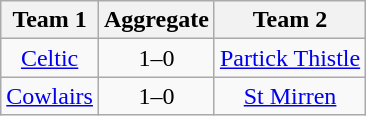<table class="wikitable" style="text-align: center">
<tr>
<th>Team 1</th>
<th>Aggregate</th>
<th>Team 2</th>
</tr>
<tr>
<td><a href='#'>Celtic</a></td>
<td>1–0</td>
<td><a href='#'>Partick Thistle</a></td>
</tr>
<tr>
<td><a href='#'>Cowlairs</a></td>
<td>1–0</td>
<td><a href='#'>St Mirren</a></td>
</tr>
</table>
